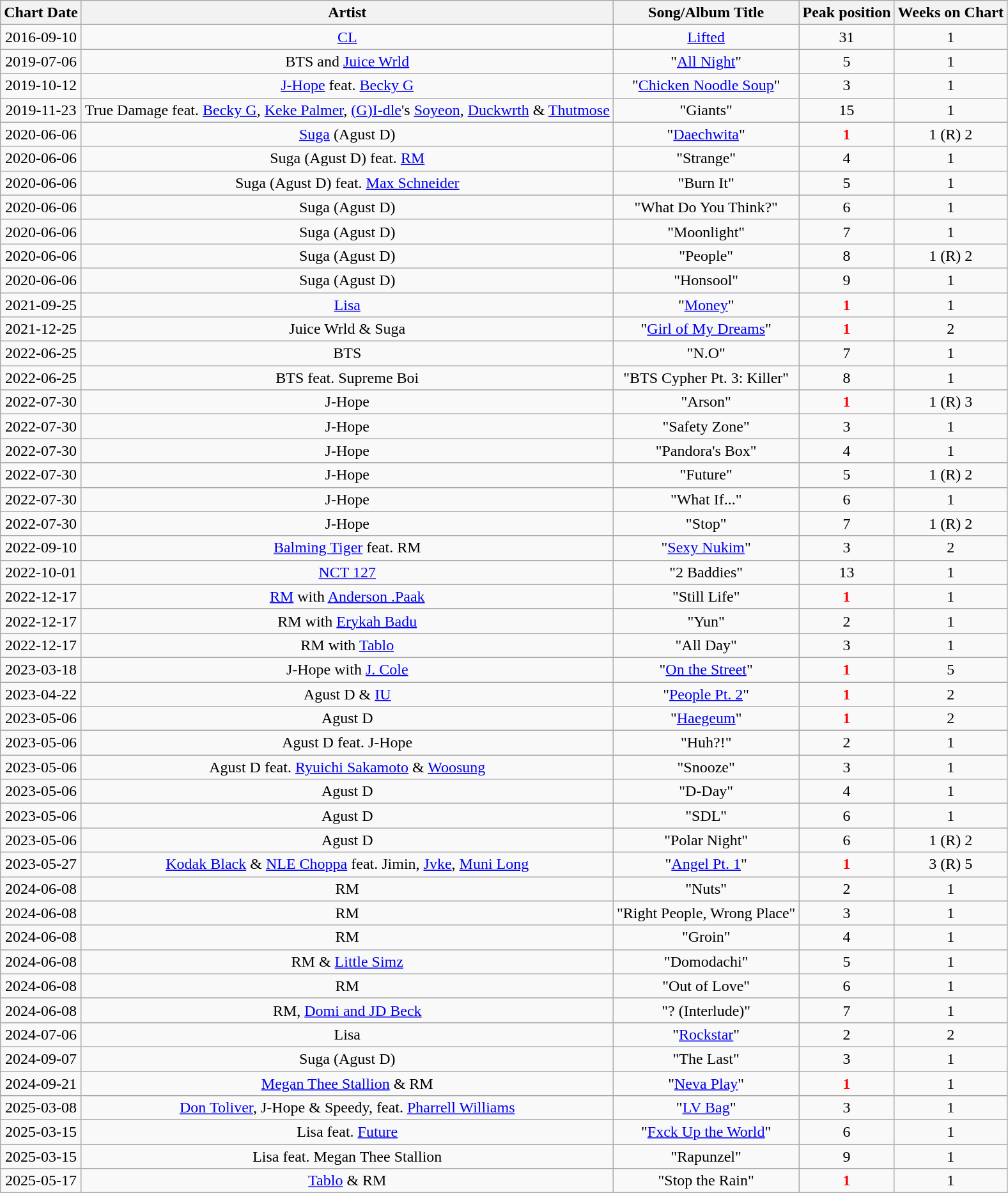<table class="wikitable sortable" style="text-align:center">
<tr>
<th>Chart Date</th>
<th>Artist</th>
<th>Song/Album Title</th>
<th>Peak position</th>
<th>Weeks on Chart</th>
</tr>
<tr>
<td>2016-09-10</td>
<td><a href='#'>CL</a></td>
<td><a href='#'>Lifted</a></td>
<td>31</td>
<td>1</td>
</tr>
<tr>
<td>2019-07-06</td>
<td>BTS and <a href='#'>Juice Wrld</a></td>
<td>"<a href='#'>All Night</a>"</td>
<td>5</td>
<td>1</td>
</tr>
<tr>
<td>2019-10-12</td>
<td><a href='#'>J-Hope</a> feat. <a href='#'>Becky G</a></td>
<td>"<a href='#'>Chicken Noodle Soup</a>"</td>
<td>3</td>
<td>1</td>
</tr>
<tr>
<td>2019-11-23</td>
<td>True Damage feat. <a href='#'>Becky G</a>, <a href='#'>Keke Palmer</a>, <a href='#'>(G)I-dle</a>'s <a href='#'>Soyeon</a>, <a href='#'>Duckwrth</a> & <a href='#'>Thutmose</a></td>
<td>"Giants"</td>
<td>15</td>
<td>1</td>
</tr>
<tr>
<td>2020-06-06</td>
<td><a href='#'>Suga</a> (Agust D)</td>
<td>"<a href='#'>Daechwita</a>"</td>
<td style="color:red;"><strong>1</strong></td>
<td>1 (R) 2</td>
</tr>
<tr>
<td>2020-06-06</td>
<td>Suga (Agust D) feat. <a href='#'>RM</a></td>
<td>"Strange"</td>
<td>4</td>
<td>1</td>
</tr>
<tr>
<td>2020-06-06</td>
<td>Suga (Agust D) feat. <a href='#'>Max Schneider</a></td>
<td>"Burn It"</td>
<td>5</td>
<td>1</td>
</tr>
<tr>
<td>2020-06-06</td>
<td>Suga (Agust D)</td>
<td>"What Do You Think?"</td>
<td>6</td>
<td>1</td>
</tr>
<tr>
<td>2020-06-06</td>
<td>Suga (Agust D)</td>
<td>"Moonlight"</td>
<td>7</td>
<td>1</td>
</tr>
<tr>
<td>2020-06-06</td>
<td>Suga (Agust D)</td>
<td>"People"</td>
<td>8</td>
<td>1 (R) 2</td>
</tr>
<tr>
<td>2020-06-06</td>
<td>Suga (Agust D)</td>
<td>"Honsool"</td>
<td>9</td>
<td>1</td>
</tr>
<tr>
<td>2021-09-25</td>
<td><a href='#'>Lisa</a></td>
<td>"<a href='#'>Money</a>"</td>
<td style="color:red"><strong>1</strong></td>
<td>1</td>
</tr>
<tr>
<td>2021-12-25</td>
<td>Juice Wrld & Suga</td>
<td>"<a href='#'>Girl of My Dreams</a>"</td>
<td style="color:red"><strong>1</strong></td>
<td>2</td>
</tr>
<tr>
<td>2022-06-25</td>
<td>BTS</td>
<td>"N.O"</td>
<td>7</td>
<td>1</td>
</tr>
<tr>
<td>2022-06-25</td>
<td>BTS feat. Supreme Boi</td>
<td>"BTS Cypher Pt. 3: Killer"</td>
<td>8</td>
<td>1</td>
</tr>
<tr>
<td>2022-07-30</td>
<td>J-Hope</td>
<td>"Arson"</td>
<td style="color:red"><strong>1</strong></td>
<td>1 (R) 3</td>
</tr>
<tr>
<td>2022-07-30</td>
<td>J-Hope</td>
<td>"Safety Zone"</td>
<td>3</td>
<td>1</td>
</tr>
<tr>
<td>2022-07-30</td>
<td>J-Hope</td>
<td>"Pandora's Box"</td>
<td>4</td>
<td>1</td>
</tr>
<tr>
<td>2022-07-30</td>
<td>J-Hope</td>
<td>"Future"</td>
<td>5</td>
<td>1 (R) 2</td>
</tr>
<tr>
<td>2022-07-30</td>
<td>J-Hope</td>
<td>"What If..."</td>
<td>6</td>
<td>1</td>
</tr>
<tr>
<td>2022-07-30</td>
<td>J-Hope</td>
<td>"Stop"</td>
<td>7</td>
<td>1 (R) 2</td>
</tr>
<tr>
<td>2022-09-10</td>
<td><a href='#'>Balming Tiger</a> feat. RM</td>
<td>"<a href='#'>Sexy Nukim</a>"</td>
<td>3</td>
<td>2</td>
</tr>
<tr>
<td>2022-10-01</td>
<td><a href='#'>NCT 127</a></td>
<td>"2 Baddies"</td>
<td>13</td>
<td>1</td>
</tr>
<tr>
<td>2022-12-17</td>
<td><a href='#'>RM</a> with <a href='#'>Anderson .Paak</a></td>
<td>"Still Life"</td>
<td style="color:red;"><strong>1</strong></td>
<td>1</td>
</tr>
<tr>
<td>2022-12-17</td>
<td>RM with <a href='#'>Erykah Badu</a></td>
<td>"Yun"</td>
<td>2</td>
<td>1</td>
</tr>
<tr>
<td>2022-12-17</td>
<td>RM with <a href='#'>Tablo</a></td>
<td>"All Day"</td>
<td>3</td>
<td>1</td>
</tr>
<tr>
<td>2023-03-18</td>
<td>J-Hope with <a href='#'>J. Cole</a></td>
<td>"<a href='#'>On the Street</a>"</td>
<td style="color:red;"><strong>1</strong></td>
<td>5</td>
</tr>
<tr>
<td>2023-04-22</td>
<td>Agust D & <a href='#'>IU</a></td>
<td>"<a href='#'>People Pt. 2</a>"</td>
<td style="color:red;"><strong>1</strong></td>
<td>2</td>
</tr>
<tr>
<td>2023-05-06</td>
<td>Agust D</td>
<td>"<a href='#'>Haegeum</a>"</td>
<td style="color:red;"><strong>1</strong></td>
<td>2</td>
</tr>
<tr>
<td>2023-05-06</td>
<td>Agust D feat. J-Hope</td>
<td>"Huh?!"</td>
<td>2</td>
<td>1</td>
</tr>
<tr>
<td>2023-05-06</td>
<td>Agust D feat. <a href='#'>Ryuichi Sakamoto</a> & <a href='#'>Woosung</a></td>
<td>"Snooze"</td>
<td>3</td>
<td>1</td>
</tr>
<tr>
<td>2023-05-06</td>
<td>Agust D</td>
<td>"D-Day"</td>
<td>4</td>
<td>1</td>
</tr>
<tr>
<td>2023-05-06</td>
<td>Agust D</td>
<td>"SDL"</td>
<td>6</td>
<td>1</td>
</tr>
<tr>
<td>2023-05-06</td>
<td>Agust D</td>
<td>"Polar Night"</td>
<td>6</td>
<td>1 (R) 2</td>
</tr>
<tr>
<td>2023-05-27</td>
<td><a href='#'>Kodak Black</a> & <a href='#'>NLE Choppa</a> feat. Jimin, <a href='#'>Jvke</a>, <a href='#'>Muni Long</a></td>
<td>"<a href='#'>Angel Pt. 1</a>"</td>
<td style="color:red;"><strong>1</strong></td>
<td>3 (R) 5</td>
</tr>
<tr>
<td>2024-06-08</td>
<td>RM</td>
<td>"Nuts"</td>
<td>2</td>
<td>1</td>
</tr>
<tr>
<td>2024-06-08</td>
<td>RM</td>
<td>"Right People, Wrong Place"</td>
<td>3</td>
<td>1</td>
</tr>
<tr>
<td>2024-06-08</td>
<td>RM</td>
<td>"Groin"</td>
<td>4</td>
<td>1</td>
</tr>
<tr>
<td>2024-06-08</td>
<td>RM & <a href='#'>Little Simz</a></td>
<td>"Domodachi"</td>
<td>5</td>
<td>1</td>
</tr>
<tr>
<td>2024-06-08</td>
<td>RM</td>
<td>"Out of Love"</td>
<td>6</td>
<td>1</td>
</tr>
<tr>
<td>2024-06-08</td>
<td>RM, <a href='#'>Domi and JD Beck</a></td>
<td>"? (Interlude)"</td>
<td>7</td>
<td>1</td>
</tr>
<tr>
<td>2024-07-06</td>
<td>Lisa</td>
<td>"<a href='#'>Rockstar</a>"</td>
<td>2</td>
<td>2</td>
</tr>
<tr>
<td>2024-09-07</td>
<td>Suga (Agust D)</td>
<td>"The Last"</td>
<td>3</td>
<td>1</td>
</tr>
<tr>
<td>2024-09-21</td>
<td><a href='#'>Megan Thee Stallion</a> & RM</td>
<td>"<a href='#'>Neva Play</a>"</td>
<td style="color:red;"><strong>1</strong></td>
<td>1</td>
</tr>
<tr>
<td>2025-03-08</td>
<td><a href='#'>Don Toliver</a>, J-Hope & Speedy, feat. <a href='#'>Pharrell Williams</a></td>
<td>"<a href='#'>LV Bag</a>"</td>
<td>3</td>
<td>1</td>
</tr>
<tr>
<td>2025-03-15</td>
<td>Lisa feat. <a href='#'>Future</a></td>
<td>"<a href='#'>Fxck Up the World</a>"</td>
<td>6</td>
<td>1</td>
</tr>
<tr>
<td>2025-03-15</td>
<td>Lisa feat. Megan Thee Stallion</td>
<td>"Rapunzel"</td>
<td>9</td>
<td>1</td>
</tr>
<tr>
<td>2025-05-17</td>
<td><a href='#'>Tablo</a> & RM</td>
<td>"Stop the Rain"</td>
<td style="color:red;"><strong>1</strong></td>
<td>1</td>
</tr>
</table>
